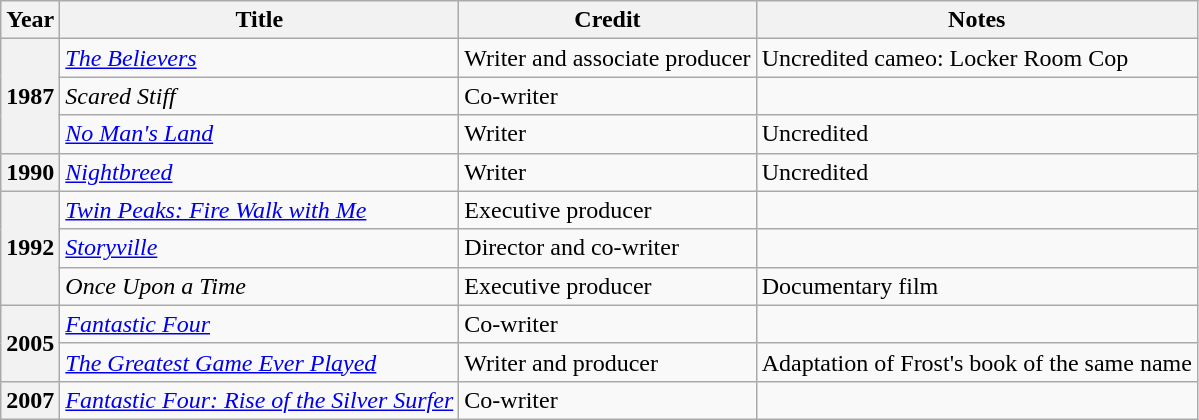<table class="wikitable sortable plainrowheaders">
<tr>
<th scope="col">Year</th>
<th scope="col">Title</th>
<th scope="col" class="unsortable">Credit</th>
<th scope="col" class="unsortable">Notes</th>
</tr>
<tr>
<th scope="row" rowspan="3">1987</th>
<td><em><a href='#'>The Believers</a></em></td>
<td>Writer and associate producer</td>
<td>Uncredited cameo: Locker Room Cop</td>
</tr>
<tr>
<td><em>Scared Stiff</em></td>
<td>Co-writer</td>
<td></td>
</tr>
<tr>
<td><em><a href='#'>No Man's Land</a></em></td>
<td>Writer</td>
<td>Uncredited</td>
</tr>
<tr>
<th scope="row">1990</th>
<td><em><a href='#'>Nightbreed</a></em></td>
<td>Writer</td>
<td>Uncredited</td>
</tr>
<tr>
<th scope="row" rowspan="3">1992</th>
<td><em><a href='#'>Twin Peaks: Fire Walk with Me</a></em></td>
<td>Executive producer</td>
<td></td>
</tr>
<tr>
<td><em><a href='#'>Storyville</a></em></td>
<td>Director and co-writer</td>
<td></td>
</tr>
<tr>
<td><em>Once Upon a Time</em></td>
<td>Executive producer</td>
<td>Documentary film</td>
</tr>
<tr>
<th scope="row" rowspan="2">2005</th>
<td><em><a href='#'>Fantastic Four</a></em></td>
<td>Co-writer</td>
<td></td>
</tr>
<tr>
<td><em><a href='#'>The Greatest Game Ever Played</a></em></td>
<td>Writer and producer</td>
<td>Adaptation of Frost's book of the same name</td>
</tr>
<tr>
<th scope="row">2007</th>
<td><em><a href='#'>Fantastic Four: Rise of the Silver Surfer</a></em></td>
<td>Co-writer</td>
<td></td>
</tr>
</table>
